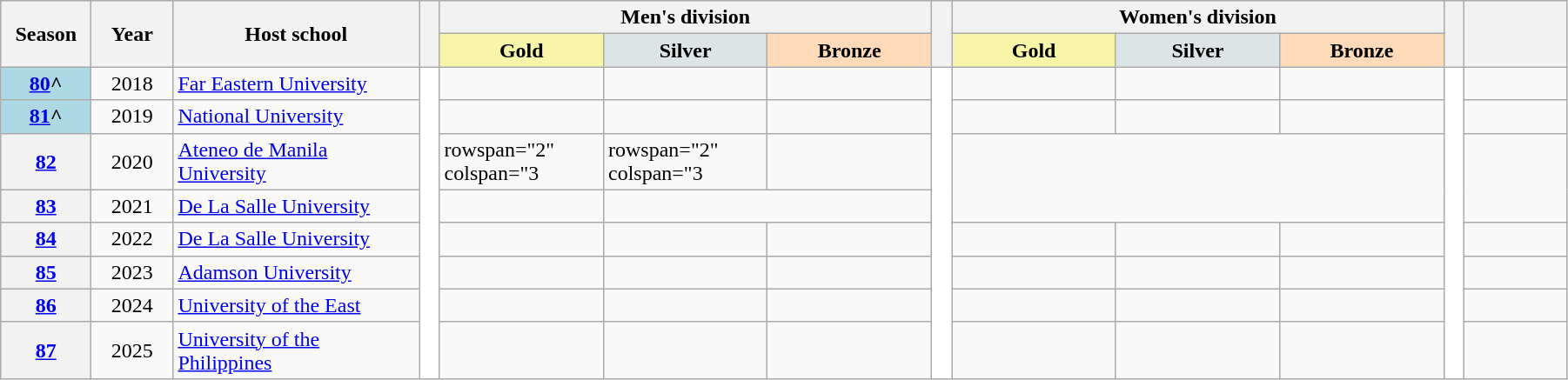<table class="wikitable plainrowheaders" style="width:95%">
<tr align=left>
<th scope="col" rowspan="2" style="width:4%;">Season</th>
<th scope="col" rowspan="2" style="width:4%;">Year</th>
<th scope="col" rowspan="2" style="width:12%;">Host school</th>
<th rowspan="2" style="width:1%;"></th>
<th scope="col" colspan="3">Men's division</th>
<th scope="col" rowspan="2" style="width:1%;"></th>
<th scope="col" colspan="3">Women's division</th>
<th scope="col" rowspan="2" style="width:1%;"></th>
<th scope="col" rowspan="2" style="width:5%;"></th>
</tr>
<tr>
<th scope="col" style="background-color: #F7F6A8; width:8%;"> Gold</th>
<th scope="col" style="background-color: #DCE5E5; width:8%;"> Silver</th>
<th scope="col" style="background-color: #FFDAB9; width:8%;"> Bronze</th>
<th scope="col" style="background-color: #F7F6A8; width:8%;"> Gold</th>
<th scope="col" style="background-color: #DCE5E5; width:8%;"> Silver</th>
<th scope="col" style="background-color: #FFDAB9; width:8%;"> Bronze</th>
</tr>
<tr>
<th scope="row" style="background-color:lightblue; text-align:center;"><a href='#'>80</a>^</th>
<td align="center">2018</td>
<td><a href='#'>Far Eastern University</a></td>
<td style="background-color:white;" rowspan="8"></td>
<td> </td>
<td> </td>
<td> <br> </td>
<td style="background-color:white;" rowspan="8"></td>
<td> </td>
<td> </td>
<td> <br> </td>
<td style="background-color:white;" rowspan="8"></td>
<td align="center"></td>
</tr>
<tr>
<th scope="row" style="background-color:lightblue; text-align:center;"><a href='#'>81</a>^</th>
<td align="center">2019</td>
<td><a href='#'>National University</a></td>
<td> </td>
<td> </td>
<td> </td>
<td> </td>
<td> </td>
<td> </td>
<td align="center"></td>
</tr>
<tr>
<th scope="row" style="text-align:center;"><a href='#'>82</a></th>
<td align="center">2020</td>
<td><a href='#'>Ateneo de Manila University</a></td>
<td>rowspan="2" colspan="3 </td>
<td>rowspan="2" colspan="3 </td>
<td align="center"></td>
</tr>
<tr>
<th scope="row" style="text-align:center;"><a href='#'>83</a></th>
<td align="center">2021</td>
<td><a href='#'>De La Salle University</a></td>
<td align="center"></td>
</tr>
<tr>
<th scope="row" style="text-align:center;"><a href='#'>84</a></th>
<td align="center">2022</td>
<td><a href='#'>De La Salle University</a></td>
<td> </td>
<td> </td>
<td> </td>
<td> </td>
<td> </td>
<td> </td>
<td align="center"></td>
</tr>
<tr>
<th scope="row" style="text-align:center;"><a href='#'>85</a></th>
<td align="center">2023</td>
<td><a href='#'>Adamson University</a></td>
<td> </td>
<td> </td>
<td> </td>
<td> </td>
<td> </td>
<td> </td>
<td align="center"></td>
</tr>
<tr>
<th scope="row" style="text-align:center;"><a href='#'>86</a></th>
<td align="center">2024</td>
<td><a href='#'>University of the East</a></td>
<td> </td>
<td> </td>
<td> </td>
<td> </td>
<td> </td>
<td> </td>
<td align="center"></td>
</tr>
<tr>
<th scope="row" style="text-align:center;"><a href='#'>87</a></th>
<td align="center">2025</td>
<td><a href='#'>University of the Philippines</a></td>
<td> </td>
<td> </td>
<td> </td>
<td> </td>
<td> </td>
<td> </td>
<td align="center"></td>
</tr>
</table>
